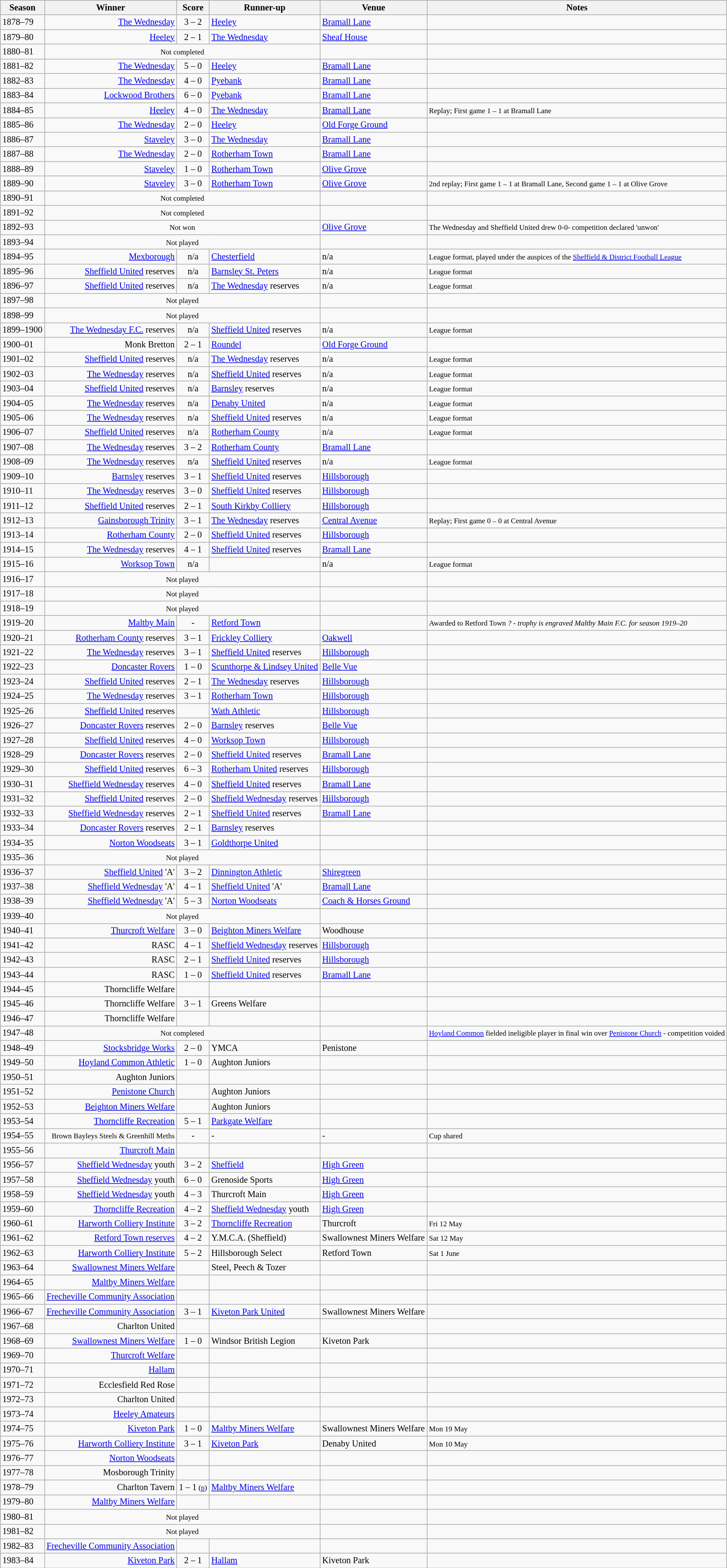<table class="wikitable" style=font-size:85%>
<tr>
<th>Season</th>
<th>Winner</th>
<th>Score</th>
<th>Runner-up</th>
<th>Venue</th>
<th>Notes</th>
</tr>
<tr>
<td>1878–79</td>
<td align="right"><a href='#'>The Wednesday</a></td>
<td align="center">3 – 2</td>
<td><a href='#'>Heeley</a></td>
<td><a href='#'>Bramall Lane</a></td>
<td></td>
</tr>
<tr>
<td>1879–80</td>
<td align="right"><a href='#'>Heeley</a></td>
<td align="center">2 – 1</td>
<td><a href='#'>The Wednesday</a></td>
<td><a href='#'>Sheaf House</a></td>
<td></td>
</tr>
<tr>
<td>1880–81</td>
<td colspan=3 style="text-align:center;"><small>Not completed</small></td>
<td></td>
<td></td>
</tr>
<tr>
<td>1881–82</td>
<td align="right"><a href='#'>The Wednesday</a></td>
<td align="center">5 – 0</td>
<td><a href='#'>Heeley</a></td>
<td><a href='#'>Bramall Lane</a></td>
<td></td>
</tr>
<tr>
<td>1882–83</td>
<td align="right"><a href='#'>The Wednesday</a></td>
<td align="center">4 – 0</td>
<td><a href='#'>Pyebank</a></td>
<td><a href='#'>Bramall Lane</a></td>
<td></td>
</tr>
<tr>
<td>1883–84</td>
<td align="right"><a href='#'>Lockwood Brothers</a></td>
<td align="center">6 – 0</td>
<td><a href='#'>Pyebank</a></td>
<td><a href='#'>Bramall Lane</a></td>
<td></td>
</tr>
<tr>
<td>1884–85</td>
<td align="right"><a href='#'>Heeley</a></td>
<td align="center">4 – 0</td>
<td><a href='#'>The Wednesday</a></td>
<td><a href='#'>Bramall Lane</a></td>
<td><small>Replay; First game 1 – 1 at Bramall Lane</small></td>
</tr>
<tr>
<td>1885–86</td>
<td align="right"><a href='#'>The Wednesday</a></td>
<td align="center">2 – 0</td>
<td><a href='#'>Heeley</a></td>
<td><a href='#'>Old Forge Ground</a></td>
<td></td>
</tr>
<tr>
<td>1886–87</td>
<td align="right"><a href='#'>Staveley</a></td>
<td align="center">3 – 0</td>
<td><a href='#'>The Wednesday</a></td>
<td><a href='#'>Bramall Lane</a></td>
<td></td>
</tr>
<tr>
<td>1887–88</td>
<td align="right"><a href='#'>The Wednesday</a></td>
<td align="center">2 – 0</td>
<td><a href='#'>Rotherham Town</a></td>
<td><a href='#'>Bramall Lane</a></td>
<td></td>
</tr>
<tr>
<td>1888–89</td>
<td align="right"><a href='#'>Staveley</a></td>
<td align="center">1 – 0</td>
<td><a href='#'>Rotherham Town</a></td>
<td><a href='#'>Olive Grove</a></td>
<td></td>
</tr>
<tr>
<td>1889–90</td>
<td align="right"><a href='#'>Staveley</a></td>
<td align="center">3 – 0</td>
<td><a href='#'>Rotherham Town</a></td>
<td><a href='#'>Olive Grove</a></td>
<td><small>2nd replay; First game 1 – 1 at Bramall Lane, Second game 1 – 1  at Olive Grove</small></td>
</tr>
<tr>
<td>1890–91</td>
<td colspan=3 style="text-align:center;"><small>Not completed</small></td>
<td></td>
<td></td>
</tr>
<tr>
<td>1891–92</td>
<td colspan=3 style="text-align:center;"><small>Not completed</small></td>
<td></td>
<td></td>
</tr>
<tr>
<td>1892–93</td>
<td colspan=3 style="text-align:center;"><small>Not won</small></td>
<td><a href='#'>Olive Grove</a></td>
<td><small>The Wednesday and Sheffield United drew 0-0- competition declared 'unwon'</small></td>
</tr>
<tr>
<td>1893–94</td>
<td colspan=3 style="text-align:center;"><small>Not played</small></td>
<td></td>
</tr>
<tr>
<td>1894–95</td>
<td align="right"><a href='#'>Mexborough</a></td>
<td align="center">n/a</td>
<td><a href='#'>Chesterfield</a></td>
<td>n/a</td>
<td><small>League format, played under the auspices of the <a href='#'>Sheffield & District Football League</a></small></td>
</tr>
<tr>
<td>1895–96</td>
<td align="right"><a href='#'>Sheffield United</a> reserves</td>
<td align="center">n/a</td>
<td><a href='#'>Barnsley St. Peters</a></td>
<td>n/a</td>
<td><small>League format</small></td>
</tr>
<tr>
<td>1896–97</td>
<td align="right"><a href='#'>Sheffield United</a> reserves</td>
<td align="center">n/a</td>
<td><a href='#'>The Wednesday</a> reserves</td>
<td>n/a</td>
<td><small>League format</small></td>
</tr>
<tr>
<td>1897–98</td>
<td colspan=3 style="text-align:center;"><small>Not played</small></td>
<td></td>
<td></td>
</tr>
<tr>
<td>1898–99</td>
<td colspan=3 style="text-align:center;"><small>Not played</small></td>
<td></td>
<td></td>
</tr>
<tr>
<td>1899–1900</td>
<td align="right"><a href='#'>The Wednesday F.C.</a> reserves</td>
<td align="center">n/a</td>
<td><a href='#'>Sheffield United</a> reserves</td>
<td>n/a</td>
<td><small>League format</small></td>
</tr>
<tr>
<td>1900–01</td>
<td align="right">Monk Bretton</td>
<td align="center">2 – 1</td>
<td><a href='#'>Roundel</a></td>
<td><a href='#'>Old Forge Ground</a></td>
<td></td>
</tr>
<tr>
<td>1901–02</td>
<td align="right"><a href='#'>Sheffield United</a> reserves</td>
<td align="center">n/a</td>
<td><a href='#'>The Wednesday</a> reserves</td>
<td>n/a</td>
<td><small>League format</small></td>
</tr>
<tr>
<td>1902–03</td>
<td align="right"><a href='#'>The Wednesday</a> reserves</td>
<td align="center">n/a</td>
<td><a href='#'>Sheffield United</a> reserves</td>
<td>n/a</td>
<td><small>League format</small></td>
</tr>
<tr>
<td>1903–04</td>
<td align="right"><a href='#'>Sheffield United</a> reserves</td>
<td align="center">n/a</td>
<td><a href='#'>Barnsley</a> reserves</td>
<td>n/a</td>
<td><small>League format</small></td>
</tr>
<tr>
<td>1904–05</td>
<td align="right"><a href='#'>The Wednesday</a> reserves</td>
<td align="center">n/a</td>
<td><a href='#'>Denaby United</a></td>
<td>n/a</td>
<td><small>League format</small></td>
</tr>
<tr>
<td>1905–06</td>
<td align="right"><a href='#'>The Wednesday</a> reserves</td>
<td align="center">n/a</td>
<td><a href='#'>Sheffield United</a> reserves</td>
<td>n/a</td>
<td><small>League format</small></td>
</tr>
<tr>
<td>1906–07</td>
<td align="right"><a href='#'>Sheffield United</a> reserves</td>
<td align="center">n/a</td>
<td><a href='#'>Rotherham County</a></td>
<td>n/a</td>
<td><small>League format</small></td>
</tr>
<tr>
<td>1907–08</td>
<td align="right"><a href='#'>The Wednesday</a> reserves</td>
<td align="center">3 – 2</td>
<td><a href='#'>Rotherham County</a></td>
<td><a href='#'>Bramall Lane</a></td>
</tr>
<tr>
<td>1908–09</td>
<td align="right"><a href='#'>The Wednesday</a> reserves</td>
<td align="center">n/a</td>
<td><a href='#'>Sheffield United</a> reserves</td>
<td>n/a</td>
<td><small>League format</small></td>
</tr>
<tr>
<td>1909–10</td>
<td align="right"><a href='#'>Barnsley</a> reserves</td>
<td align="center">3 – 1</td>
<td><a href='#'>Sheffield United</a> reserves</td>
<td><a href='#'>Hillsborough</a></td>
<td></td>
</tr>
<tr>
<td>1910–11</td>
<td align="right"><a href='#'>The Wednesday</a> reserves</td>
<td align="center">3 – 0</td>
<td><a href='#'>Sheffield United</a> reserves</td>
<td><a href='#'>Hillsborough</a></td>
<td></td>
</tr>
<tr>
<td>1911–12</td>
<td align="right"><a href='#'>Sheffield United</a> reserves</td>
<td align="center">2 – 1</td>
<td><a href='#'>South Kirkby Colliery</a></td>
<td><a href='#'>Hillsborough</a></td>
<td></td>
</tr>
<tr>
<td>1912–13</td>
<td align="right"><a href='#'>Gainsborough Trinity</a></td>
<td align="center">3 – 1</td>
<td><a href='#'>The Wednesday</a> reserves</td>
<td><a href='#'>Central Avenue</a></td>
<td><small>Replay; First game 0 – 0 at Central Avenue</small></td>
</tr>
<tr>
<td>1913–14</td>
<td align="right"><a href='#'>Rotherham County</a></td>
<td align="center">2 – 0</td>
<td><a href='#'>Sheffield United</a> reserves</td>
<td><a href='#'>Hillsborough</a></td>
<td></td>
</tr>
<tr>
<td>1914–15</td>
<td align="right"><a href='#'>The Wednesday</a> reserves</td>
<td align="center">4 – 1</td>
<td><a href='#'>Sheffield United</a> reserves</td>
<td><a href='#'>Bramall Lane</a></td>
<td></td>
</tr>
<tr>
<td>1915–16</td>
<td align="right"><a href='#'>Worksop Town</a></td>
<td align="center">n/a</td>
<td></td>
<td>n/a</td>
<td><small>League format</small></td>
</tr>
<tr>
<td>1916–17</td>
<td colspan=3 style="text-align:center;"><small>Not played</small></td>
<td></td>
<td></td>
</tr>
<tr>
<td>1917–18</td>
<td colspan=3 style="text-align:center;"><small>Not played</small></td>
<td></td>
<td></td>
</tr>
<tr>
<td>1918–19</td>
<td colspan=3 style="text-align:center;"><small>Not played</small></td>
<td></td>
<td></td>
</tr>
<tr>
<td>1919–20</td>
<td align="right"><a href='#'>Maltby Main</a></td>
<td align="center">-</td>
<td><a href='#'>Retford Town</a></td>
<td></td>
<td><small>Awarded to Retford Town <em>? - trophy is engraved Maltby Main F.C. for season 1919–20</em></small> </td>
</tr>
<tr>
<td>1920–21</td>
<td align="right"><a href='#'>Rotherham County</a> reserves</td>
<td align="center">3 – 1</td>
<td><a href='#'>Frickley Colliery</a></td>
<td><a href='#'>Oakwell</a></td>
<td></td>
</tr>
<tr>
<td>1921–22</td>
<td align="right"><a href='#'>The Wednesday</a> reserves</td>
<td align="center">3 – 1</td>
<td><a href='#'>Sheffield United</a> reserves</td>
<td><a href='#'>Hillsborough</a></td>
<td></td>
</tr>
<tr>
<td>1922–23</td>
<td align="right"><a href='#'>Doncaster Rovers</a></td>
<td align="center">1 – 0</td>
<td><a href='#'>Scunthorpe & Lindsey United</a></td>
<td><a href='#'>Belle Vue</a></td>
<td></td>
</tr>
<tr>
<td>1923–24</td>
<td align="right"><a href='#'>Sheffield United</a> reserves</td>
<td align="center">2 – 1</td>
<td><a href='#'>The Wednesday</a> reserves</td>
<td><a href='#'>Hillsborough</a></td>
<td></td>
</tr>
<tr>
<td>1924–25</td>
<td align="right"><a href='#'>The Wednesday</a> reserves</td>
<td align="center">3 – 1</td>
<td><a href='#'>Rotherham Town</a></td>
<td><a href='#'>Hillsborough</a></td>
<td></td>
</tr>
<tr>
<td>1925–26</td>
<td align="right"><a href='#'>Sheffield United</a> reserves</td>
<td align="center"></td>
<td><a href='#'>Wath Athletic</a></td>
<td><a href='#'>Hillsborough</a></td>
<td></td>
</tr>
<tr>
<td>1926–27</td>
<td align="right"><a href='#'>Doncaster Rovers</a> reserves</td>
<td align="center">2 – 0</td>
<td><a href='#'>Barnsley</a> reserves</td>
<td><a href='#'>Belle Vue</a></td>
<td></td>
</tr>
<tr>
<td>1927–28</td>
<td align="right"><a href='#'>Sheffield United</a> reserves</td>
<td align="center">4 – 0</td>
<td><a href='#'>Worksop Town</a></td>
<td><a href='#'>Hillsborough</a></td>
<td></td>
</tr>
<tr>
<td>1928–29</td>
<td align="right"><a href='#'>Doncaster Rovers</a> reserves</td>
<td align="center">2 – 0</td>
<td><a href='#'>Sheffield United</a> reserves</td>
<td><a href='#'>Bramall Lane</a></td>
<td></td>
</tr>
<tr>
<td>1929–30</td>
<td align="right"><a href='#'>Sheffield United</a> reserves</td>
<td align="center">6 – 3</td>
<td><a href='#'>Rotherham United</a> reserves</td>
<td><a href='#'>Hillsborough</a></td>
<td></td>
</tr>
<tr>
<td>1930–31</td>
<td align="right"><a href='#'>Sheffield Wednesday</a> reserves</td>
<td align="center">4 – 0</td>
<td><a href='#'>Sheffield United</a> reserves</td>
<td><a href='#'>Bramall Lane</a></td>
<td></td>
</tr>
<tr>
<td>1931–32</td>
<td align="right"><a href='#'>Sheffield United</a> reserves</td>
<td align="center">2 – 0</td>
<td><a href='#'>Sheffield Wednesday</a> reserves</td>
<td><a href='#'>Hillsborough</a></td>
<td></td>
</tr>
<tr>
<td>1932–33</td>
<td align="right"><a href='#'>Sheffield Wednesday</a> reserves</td>
<td align="center">2 – 1</td>
<td><a href='#'>Sheffield United</a> reserves</td>
<td><a href='#'>Bramall Lane</a></td>
<td></td>
</tr>
<tr>
<td>1933–34</td>
<td align="right"><a href='#'>Doncaster Rovers</a> reserves</td>
<td align="center">2 – 1</td>
<td><a href='#'>Barnsley</a> reserves</td>
<td></td>
<td></td>
</tr>
<tr>
<td>1934–35</td>
<td align="right"><a href='#'>Norton Woodseats</a></td>
<td align="center">3 – 1</td>
<td><a href='#'>Goldthorpe United</a></td>
<td></td>
<td></td>
</tr>
<tr>
<td>1935–36</td>
<td colspan=3 style="text-align:center;"><small>Not played</small></td>
<td></td>
<td></td>
</tr>
<tr>
<td>1936–37</td>
<td align="right"><a href='#'>Sheffield United</a> 'A'</td>
<td align="center">3 – 2</td>
<td><a href='#'>Dinnington Athletic</a></td>
<td><a href='#'>Shiregreen</a></td>
<td></td>
</tr>
<tr>
<td>1937–38</td>
<td align="right"><a href='#'>Sheffield Wednesday</a> 'A'</td>
<td align="center">4 – 1</td>
<td><a href='#'>Sheffield United</a> 'A'</td>
<td><a href='#'>Bramall Lane</a></td>
<td></td>
</tr>
<tr>
<td>1938–39</td>
<td align="right"><a href='#'>Sheffield Wednesday</a> 'A'</td>
<td align="center">5 – 3</td>
<td><a href='#'>Norton Woodseats</a></td>
<td><a href='#'>Coach & Horses Ground</a></td>
<td></td>
</tr>
<tr>
<td>1939–40</td>
<td colspan=3 style="text-align:center;"><small>Not played</small></td>
<td></td>
<td></td>
</tr>
<tr>
<td>1940–41</td>
<td align="right"><a href='#'>Thurcroft Welfare</a></td>
<td align="center">3 – 0</td>
<td><a href='#'>Beighton Miners Welfare</a></td>
<td>Woodhouse</td>
<td></td>
</tr>
<tr>
<td>1941–42</td>
<td align="right">RASC</td>
<td align="center">4 – 1</td>
<td><a href='#'>Sheffield Wednesday</a> reserves</td>
<td><a href='#'>Hillsborough</a></td>
<td></td>
</tr>
<tr>
<td>1942–43</td>
<td align="right">RASC</td>
<td align="center">2 – 1</td>
<td><a href='#'>Sheffield United</a> reserves</td>
<td><a href='#'>Hillsborough</a></td>
<td></td>
</tr>
<tr>
<td>1943–44</td>
<td align="right">RASC</td>
<td align="center">1 – 0</td>
<td><a href='#'>Sheffield United</a> reserves</td>
<td><a href='#'>Bramall Lane</a></td>
<td></td>
</tr>
<tr>
<td>1944–45</td>
<td align="right">Thorncliffe Welfare</td>
<td align="center"></td>
<td></td>
<td></td>
<td></td>
</tr>
<tr>
<td>1945–46</td>
<td align="right">Thorncliffe Welfare</td>
<td align="center">3 – 1</td>
<td>Greens Welfare</td>
<td></td>
<td></td>
</tr>
<tr>
<td>1946–47</td>
<td align="right">Thorncliffe Welfare</td>
<td align="center"></td>
<td></td>
<td></td>
<td></td>
</tr>
<tr>
<td>1947–48</td>
<td colspan=3 style="text-align:center;"><small>Not completed</small></td>
<td></td>
<td><small><a href='#'>Hoyland Common</a> fielded ineligible player in final win over <a href='#'>Penistone Church</a> - competition voided</small></td>
</tr>
<tr>
<td>1948–49</td>
<td align="right"><a href='#'>Stocksbridge Works</a></td>
<td align="center">2 – 0</td>
<td>YMCA</td>
<td>Penistone</td>
<td></td>
</tr>
<tr>
<td>1949–50</td>
<td align="right"><a href='#'>Hoyland Common Athletic</a></td>
<td align="center">1 – 0</td>
<td>Aughton Juniors</td>
<td></td>
<td></td>
</tr>
<tr>
<td>1950–51</td>
<td align="right">Aughton Juniors</td>
<td align="center"></td>
<td></td>
<td></td>
<td></td>
</tr>
<tr>
<td>1951–52</td>
<td align="right"><a href='#'>Penistone Church</a></td>
<td align="center"></td>
<td>Aughton Juniors</td>
<td></td>
<td></td>
</tr>
<tr>
<td>1952–53</td>
<td align="right"><a href='#'>Beighton Miners Welfare</a></td>
<td align="center"></td>
<td>Aughton Juniors</td>
<td></td>
<td></td>
</tr>
<tr>
<td>1953–54</td>
<td align="right"><a href='#'>Thorncliffe Recreation</a></td>
<td align="center">5 – 1</td>
<td><a href='#'>Parkgate Welfare</a></td>
<td></td>
<td></td>
</tr>
<tr>
<td>1954–55</td>
<td align="right"><small>Brown Bayleys Steels & Greenhill Meths</small></td>
<td align="center">-</td>
<td>-</td>
<td>-</td>
<td><small>Cup shared</small></td>
</tr>
<tr>
<td>1955–56</td>
<td align="right"><a href='#'>Thurcroft Main</a></td>
<td align="center"></td>
<td></td>
<td></td>
<td></td>
</tr>
<tr>
<td>1956–57</td>
<td align="right"><a href='#'>Sheffield Wednesday</a> youth</td>
<td align="center">3 – 2</td>
<td><a href='#'>Sheffield</a></td>
<td><a href='#'>High Green</a></td>
<td></td>
</tr>
<tr>
<td>1957–58</td>
<td align="right"><a href='#'>Sheffield Wednesday</a> youth</td>
<td align="center">6 – 0</td>
<td>Grenoside Sports</td>
<td><a href='#'>High Green</a></td>
<td></td>
</tr>
<tr>
<td>1958–59</td>
<td align="right"><a href='#'>Sheffield Wednesday</a> youth</td>
<td align="center">4 – 3</td>
<td>Thurcroft Main</td>
<td><a href='#'>High Green</a></td>
<td></td>
</tr>
<tr>
<td>1959–60</td>
<td align="right"><a href='#'>Thorncliffe Recreation</a></td>
<td align="center">4 – 2</td>
<td><a href='#'>Sheffield Wednesday</a> youth</td>
<td><a href='#'>High Green</a></td>
<td></td>
</tr>
<tr>
<td>1960–61</td>
<td align="right"><a href='#'>Harworth Colliery Institute</a></td>
<td align="center">3 – 2</td>
<td><a href='#'>Thorncliffe Recreation</a></td>
<td>Thurcroft</td>
<td><small>Fri 12 May</small></td>
</tr>
<tr>
<td>1961–62</td>
<td align="right"><a href='#'>Retford Town reserves</a></td>
<td align="center">4 – 2</td>
<td>Y.M.C.A. (Sheffield)</td>
<td>Swallownest Miners Welfare</td>
<td><small>Sat 12 May</small></td>
</tr>
<tr>
<td>1962–63</td>
<td align="right"><a href='#'>Harworth Colliery Institute</a></td>
<td align="center">5 – 2</td>
<td>Hillsborough Select</td>
<td>Retford Town</td>
<td><small>Sat 1 June</small></td>
</tr>
<tr>
<td>1963–64</td>
<td align="right"><a href='#'>Swallownest Miners Welfare</a></td>
<td align="center"></td>
<td>Steel, Peech & Tozer</td>
<td></td>
<td></td>
</tr>
<tr>
<td>1964–65</td>
<td align="right"><a href='#'>Maltby Miners Welfare</a></td>
<td align="center"></td>
<td></td>
<td></td>
<td></td>
</tr>
<tr>
<td>1965–66</td>
<td align="right"><a href='#'>Frecheville Community Association</a></td>
<td align="center"></td>
<td></td>
<td></td>
<td></td>
</tr>
<tr>
<td>1966–67</td>
<td align="right"><a href='#'>Frecheville Community Association</a></td>
<td align="center">3 – 1</td>
<td><a href='#'>Kiveton Park United</a></td>
<td>Swallownest Miners Welfare</td>
<td></td>
</tr>
<tr>
<td>1967–68</td>
<td align="right">Charlton United</td>
<td align="center"></td>
<td></td>
<td></td>
<td></td>
</tr>
<tr>
<td>1968–69</td>
<td align="right"><a href='#'>Swallownest Miners Welfare</a></td>
<td align="center">1 – 0</td>
<td>Windsor British Legion</td>
<td>Kiveton Park</td>
<td></td>
</tr>
<tr>
<td>1969–70</td>
<td align="right"><a href='#'>Thurcroft Welfare</a></td>
<td align="center"></td>
<td></td>
<td></td>
<td></td>
</tr>
<tr>
<td>1970–71</td>
<td align="right"><a href='#'>Hallam</a></td>
<td align="center"></td>
<td></td>
<td></td>
<td></td>
</tr>
<tr>
<td>1971–72</td>
<td align="right">Ecclesfield Red Rose</td>
<td align="center"></td>
<td></td>
<td></td>
<td></td>
</tr>
<tr>
<td>1972–73</td>
<td align="right">Charlton United</td>
<td align="center"></td>
<td></td>
<td></td>
<td></td>
</tr>
<tr>
<td>1973–74</td>
<td align="right"><a href='#'>Heeley Amateurs</a></td>
<td align="center"></td>
<td></td>
<td></td>
<td></td>
</tr>
<tr>
<td>1974–75</td>
<td align="right"><a href='#'>Kiveton Park</a></td>
<td align="center">1 – 0</td>
<td><a href='#'>Maltby Miners Welfare</a></td>
<td>Swallownest Miners Welfare</td>
<td><small>Mon 19 May</small></td>
</tr>
<tr>
<td>1975–76</td>
<td align="right"><a href='#'>Harworth Colliery Institute</a></td>
<td align="center">3 – 1</td>
<td><a href='#'>Kiveton Park</a></td>
<td>Denaby United</td>
<td><small>Mon 10 May</small></td>
</tr>
<tr>
<td>1976–77</td>
<td align="right"><a href='#'>Norton Woodseats</a></td>
<td align="center"></td>
<td></td>
<td></td>
<td></td>
</tr>
<tr>
<td>1977–78</td>
<td align="right">Mosborough Trinity</td>
<td align="center"></td>
<td></td>
<td></td>
<td></td>
</tr>
<tr>
<td>1978–79</td>
<td align="right">Charlton Tavern</td>
<td align="center">1 – 1<small> (<a href='#'>p</a>)</small></td>
<td><a href='#'>Maltby Miners Welfare</a></td>
<td></td>
<td></td>
</tr>
<tr>
<td>1979–80</td>
<td align="right"><a href='#'>Maltby Miners Welfare</a></td>
<td align="center"></td>
<td></td>
<td></td>
<td></td>
</tr>
<tr>
<td>1980–81</td>
<td colspan=3 style="text-align:center;"><small>Not played</small></td>
<td></td>
<td></td>
</tr>
<tr>
<td>1981–82</td>
<td colspan=3 style="text-align:center;"><small>Not played</small></td>
<td></td>
<td></td>
</tr>
<tr>
<td>1982–83</td>
<td align="right"><a href='#'>Frecheville Community Association</a></td>
<td align="center"></td>
<td></td>
<td></td>
<td></td>
</tr>
<tr>
<td>1983–84</td>
<td align="right"><a href='#'>Kiveton Park</a></td>
<td align="center">2 – 1</td>
<td><a href='#'>Hallam</a></td>
<td>Kiveton Park</td>
<td></td>
</tr>
</table>
